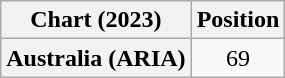<table class="wikitable plainrowheaders" style="text-align:center">
<tr>
<th>Chart (2023)</th>
<th>Position</th>
</tr>
<tr>
<th scope="row">Australia (ARIA)</th>
<td>69</td>
</tr>
</table>
